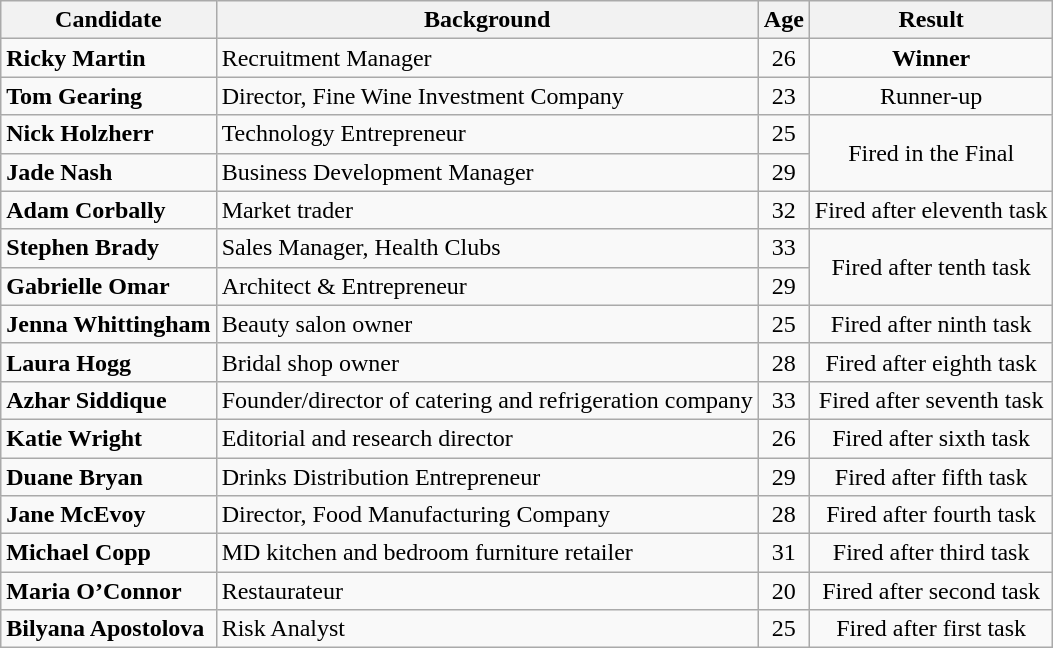<table class="wikitable sortable">
<tr>
<th>Candidate</th>
<th>Background</th>
<th>Age</th>
<th>Result</th>
</tr>
<tr>
<td><strong>Ricky Martin</strong></td>
<td>Recruitment Manager</td>
<td style="text-align:center">26</td>
<td align="center"><strong>Winner</strong></td>
</tr>
<tr>
<td><strong>Tom Gearing</strong></td>
<td>Director, Fine Wine Investment Company</td>
<td style="text-align:center">23</td>
<td align="center">Runner-up</td>
</tr>
<tr>
<td><strong>Nick Holzherr</strong></td>
<td>Technology Entrepreneur</td>
<td style="text-align:center">25</td>
<td style="text-align:center" rowspan="2">Fired in the Final</td>
</tr>
<tr>
<td><strong>Jade Nash</strong></td>
<td>Business Development Manager</td>
<td style="text-align:center">29</td>
</tr>
<tr>
<td><strong>Adam Corbally</strong></td>
<td>Market trader</td>
<td style="text-align:center">32</td>
<td align="center">Fired after eleventh task</td>
</tr>
<tr>
<td><strong>Stephen Brady</strong></td>
<td>Sales Manager, Health Clubs</td>
<td style="text-align:center">33</td>
<td style="text-align:center" rowspan="2">Fired after tenth task</td>
</tr>
<tr>
<td><strong>Gabrielle Omar</strong></td>
<td>Architect & Entrepreneur</td>
<td style="text-align:center">29</td>
</tr>
<tr>
<td><strong>Jenna Whittingham</strong></td>
<td>Beauty salon owner</td>
<td style="text-align:center">25</td>
<td align="center">Fired after ninth task</td>
</tr>
<tr>
<td><strong>Laura Hogg</strong></td>
<td>Bridal shop owner</td>
<td style="text-align:center">28</td>
<td align="center">Fired after eighth task</td>
</tr>
<tr>
<td><strong>Azhar Siddique</strong></td>
<td>Founder/director of catering and refrigeration company</td>
<td style="text-align:center">33</td>
<td align="center">Fired after seventh task</td>
</tr>
<tr>
<td><strong>Katie Wright</strong></td>
<td>Editorial and research director</td>
<td style="text-align:center">26</td>
<td align="center">Fired after sixth task</td>
</tr>
<tr>
<td><strong>Duane Bryan</strong></td>
<td>Drinks Distribution Entrepreneur</td>
<td style="text-align:center">29</td>
<td align="center">Fired after fifth task</td>
</tr>
<tr>
<td><strong>Jane McEvoy</strong></td>
<td>Director, Food Manufacturing Company</td>
<td style="text-align:center">28</td>
<td align="center">Fired after fourth task</td>
</tr>
<tr>
<td><strong>Michael Copp</strong></td>
<td>MD kitchen and bedroom furniture retailer</td>
<td style="text-align:center">31</td>
<td align="center">Fired after third task</td>
</tr>
<tr>
<td><strong>Maria O’Connor</strong></td>
<td>Restaurateur</td>
<td style="text-align:center">20</td>
<td align="center">Fired after second task</td>
</tr>
<tr>
<td><strong>Bilyana Apostolova</strong></td>
<td>Risk Analyst</td>
<td style="text-align:center">25</td>
<td align="center">Fired after first task</td>
</tr>
</table>
